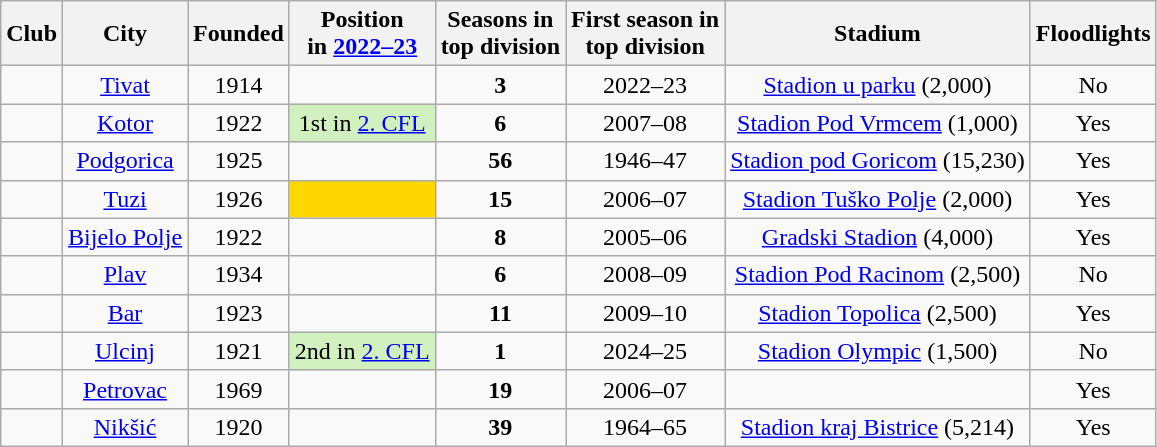<table class="wikitable sortable" style="text-align:center">
<tr>
<th>Club<br></th>
<th>City</th>
<th>Founded</th>
<th>Position <br>in <a href='#'>2022–23</a></th>
<th>Seasons in<br>top division</th>
<th>First season in<br>top division</th>
<th>Stadium</th>
<th>Floodlights</th>
</tr>
<tr>
<td style="text-align:left;"><strong></strong></td>
<td><a href='#'>Tivat</a></td>
<td>1914</td>
<td></td>
<td><strong>3</strong></td>
<td>2022–23</td>
<td><a href='#'>Stadion u parku</a> (2,000)</td>
<td>No</td>
</tr>
<tr>
<td style="text-align:left;"><strong></strong></td>
<td><a href='#'>Kotor</a></td>
<td>1922</td>
<td bgcolor="#D0F0C0">1st in <a href='#'>2. CFL</a> </td>
<td><strong>6</strong></td>
<td>2007–08</td>
<td><a href='#'>Stadion Pod Vrmcem</a> (1,000)</td>
<td>Yes</td>
</tr>
<tr>
<td style="text-align:left;"><strong></strong></td>
<td><a href='#'>Podgorica</a></td>
<td>1925</td>
<td></td>
<td><strong>56</strong></td>
<td>1946–47</td>
<td><a href='#'>Stadion pod Goricom</a> (15,230)</td>
<td>Yes</td>
</tr>
<tr>
<td style="text-align:left;"><strong></strong></td>
<td><a href='#'>Tuzi</a></td>
<td>1926</td>
<td bgcolor="gold"></td>
<td><strong>15</strong></td>
<td>2006–07</td>
<td><a href='#'>Stadion Tuško Polje</a> (2,000)</td>
<td>Yes</td>
</tr>
<tr>
<td style="text-align:left;"><strong></strong></td>
<td><a href='#'>Bijelo Polje</a></td>
<td>1922</td>
<td></td>
<td><strong>8</strong></td>
<td>2005–06</td>
<td><a href='#'>Gradski Stadion</a> (4,000)</td>
<td>Yes</td>
</tr>
<tr>
<td style="text-align:left;"><strong></strong></td>
<td><a href='#'>Plav</a></td>
<td>1934</td>
<td></td>
<td><strong>6</strong></td>
<td>2008–09</td>
<td><a href='#'>Stadion Pod Racinom</a> (2,500)</td>
<td>No</td>
</tr>
<tr>
<td style="text-align:left;"><strong></strong></td>
<td><a href='#'>Bar</a></td>
<td>1923</td>
<td></td>
<td><strong>11</strong></td>
<td>2009–10</td>
<td><a href='#'>Stadion Topolica</a> (2,500)</td>
<td>Yes</td>
</tr>
<tr>
<td style="text-align:left;"><strong></strong></td>
<td><a href='#'>Ulcinj</a></td>
<td>1921</td>
<td bgcolor="#D0F0C0">2nd in <a href='#'>2. CFL</a> </td>
<td><strong>1</strong></td>
<td>2024–25</td>
<td><a href='#'>Stadion Olympic</a> (1,500)</td>
<td>No</td>
</tr>
<tr>
<td style="text-align:left;"><strong></strong></td>
<td><a href='#'>Petrovac</a></td>
<td>1969</td>
<td></td>
<td><strong>19</strong></td>
<td>2006–07</td>
<td></td>
<td>Yes</td>
</tr>
<tr>
<td style="text-align:left;"><strong></strong></td>
<td><a href='#'>Nikšić</a></td>
<td>1920</td>
<td></td>
<td><strong>39</strong></td>
<td>1964–65</td>
<td><a href='#'>Stadion kraj Bistrice</a> (5,214)</td>
<td>Yes</td>
</tr>
</table>
